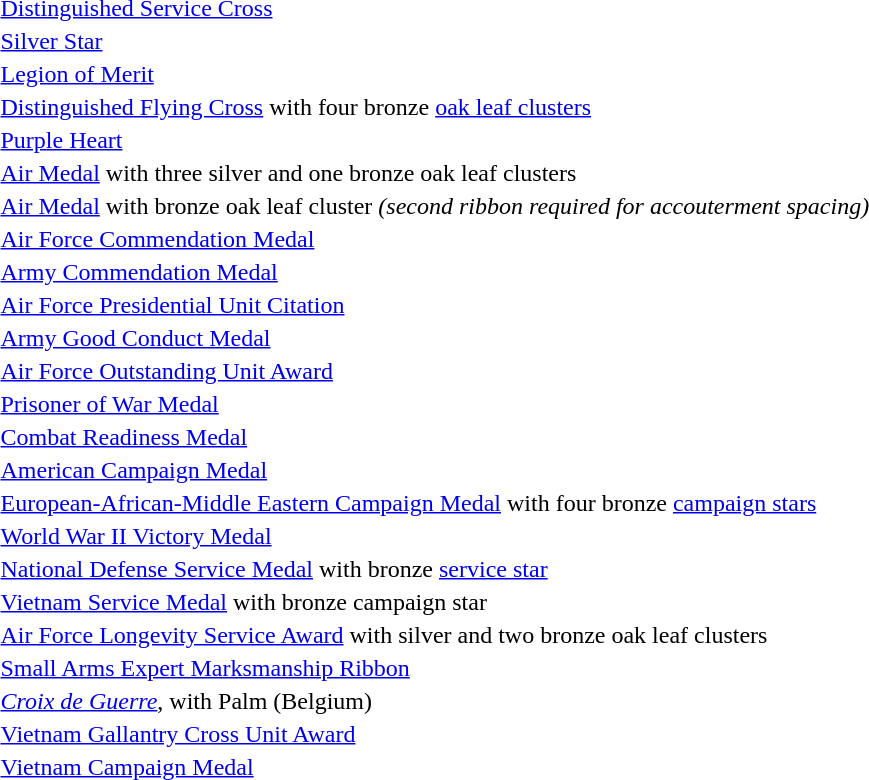<table>
<tr>
<td></td>
<td><a href='#'>Distinguished Service Cross</a></td>
</tr>
<tr>
<td></td>
<td><a href='#'>Silver Star</a></td>
</tr>
<tr>
<td></td>
<td><a href='#'>Legion of Merit</a></td>
</tr>
<tr>
<td></td>
<td><a href='#'>Distinguished Flying Cross</a> with four bronze <a href='#'>oak leaf clusters</a></td>
</tr>
<tr>
<td></td>
<td><a href='#'>Purple Heart</a></td>
</tr>
<tr>
<td></td>
<td><a href='#'>Air Medal</a> with three silver and one bronze oak leaf clusters</td>
</tr>
<tr>
<td></td>
<td><a href='#'>Air Medal</a> with bronze oak leaf cluster <em>(second ribbon required for accouterment spacing)</em></td>
</tr>
<tr>
<td></td>
<td><a href='#'>Air Force Commendation Medal</a></td>
</tr>
<tr>
<td></td>
<td><a href='#'>Army Commendation Medal</a></td>
</tr>
<tr>
<td></td>
<td><a href='#'>Air Force Presidential Unit Citation</a></td>
</tr>
<tr>
<td></td>
<td><a href='#'>Army Good Conduct Medal</a></td>
</tr>
<tr>
<td></td>
<td><a href='#'>Air Force Outstanding Unit Award</a></td>
</tr>
<tr>
<td></td>
<td><a href='#'>Prisoner of War Medal</a></td>
</tr>
<tr>
<td></td>
<td><a href='#'>Combat Readiness Medal</a></td>
</tr>
<tr>
<td></td>
<td><a href='#'>American Campaign Medal</a></td>
</tr>
<tr>
<td></td>
<td><a href='#'>European-African-Middle Eastern Campaign Medal</a> with four bronze <a href='#'>campaign stars</a></td>
</tr>
<tr>
<td></td>
<td><a href='#'>World War II Victory Medal</a></td>
</tr>
<tr>
<td></td>
<td><a href='#'>National Defense Service Medal</a> with bronze <a href='#'>service star</a></td>
</tr>
<tr>
<td></td>
<td><a href='#'>Vietnam Service Medal</a> with bronze campaign star</td>
</tr>
<tr>
<td></td>
<td><a href='#'>Air Force Longevity Service Award</a> with silver and two bronze oak leaf clusters</td>
</tr>
<tr>
<td></td>
<td><a href='#'>Small Arms Expert Marksmanship Ribbon</a></td>
</tr>
<tr>
<td></td>
<td><em><a href='#'>Croix de Guerre</a></em>, with Palm (Belgium)</td>
</tr>
<tr>
<td></td>
<td><a href='#'>Vietnam Gallantry Cross Unit Award</a></td>
</tr>
<tr>
<td></td>
<td><a href='#'>Vietnam Campaign Medal</a></td>
</tr>
</table>
